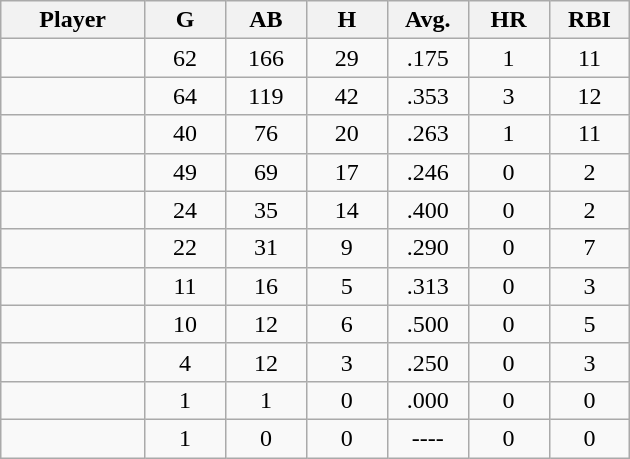<table class="wikitable sortable">
<tr>
<th bgcolor="#DDDDFF" width="16%">Player</th>
<th bgcolor="#DDDDFF" width="9%">G</th>
<th bgcolor="#DDDDFF" width="9%">AB</th>
<th bgcolor="#DDDDFF" width="9%">H</th>
<th bgcolor="#DDDDFF" width="9%">Avg.</th>
<th bgcolor="#DDDDFF" width="9%">HR</th>
<th bgcolor="#DDDDFF" width="9%">RBI</th>
</tr>
<tr align="center">
<td></td>
<td>62</td>
<td>166</td>
<td>29</td>
<td>.175</td>
<td>1</td>
<td>11</td>
</tr>
<tr align="center">
<td></td>
<td>64</td>
<td>119</td>
<td>42</td>
<td>.353</td>
<td>3</td>
<td>12</td>
</tr>
<tr align="center">
<td></td>
<td>40</td>
<td>76</td>
<td>20</td>
<td>.263</td>
<td>1</td>
<td>11</td>
</tr>
<tr align="center">
<td></td>
<td>49</td>
<td>69</td>
<td>17</td>
<td>.246</td>
<td>0</td>
<td>2</td>
</tr>
<tr align="center">
<td></td>
<td>24</td>
<td>35</td>
<td>14</td>
<td>.400</td>
<td>0</td>
<td>2</td>
</tr>
<tr align="center">
<td></td>
<td>22</td>
<td>31</td>
<td>9</td>
<td>.290</td>
<td>0</td>
<td>7</td>
</tr>
<tr align="center">
<td></td>
<td>11</td>
<td>16</td>
<td>5</td>
<td>.313</td>
<td>0</td>
<td>3</td>
</tr>
<tr align="center">
<td></td>
<td>10</td>
<td>12</td>
<td>6</td>
<td>.500</td>
<td>0</td>
<td>5</td>
</tr>
<tr align="center">
<td></td>
<td>4</td>
<td>12</td>
<td>3</td>
<td>.250</td>
<td>0</td>
<td>3</td>
</tr>
<tr align="center">
<td></td>
<td>1</td>
<td>1</td>
<td>0</td>
<td>.000</td>
<td>0</td>
<td>0</td>
</tr>
<tr align="center">
<td></td>
<td>1</td>
<td>0</td>
<td>0</td>
<td>----</td>
<td>0</td>
<td>0</td>
</tr>
</table>
